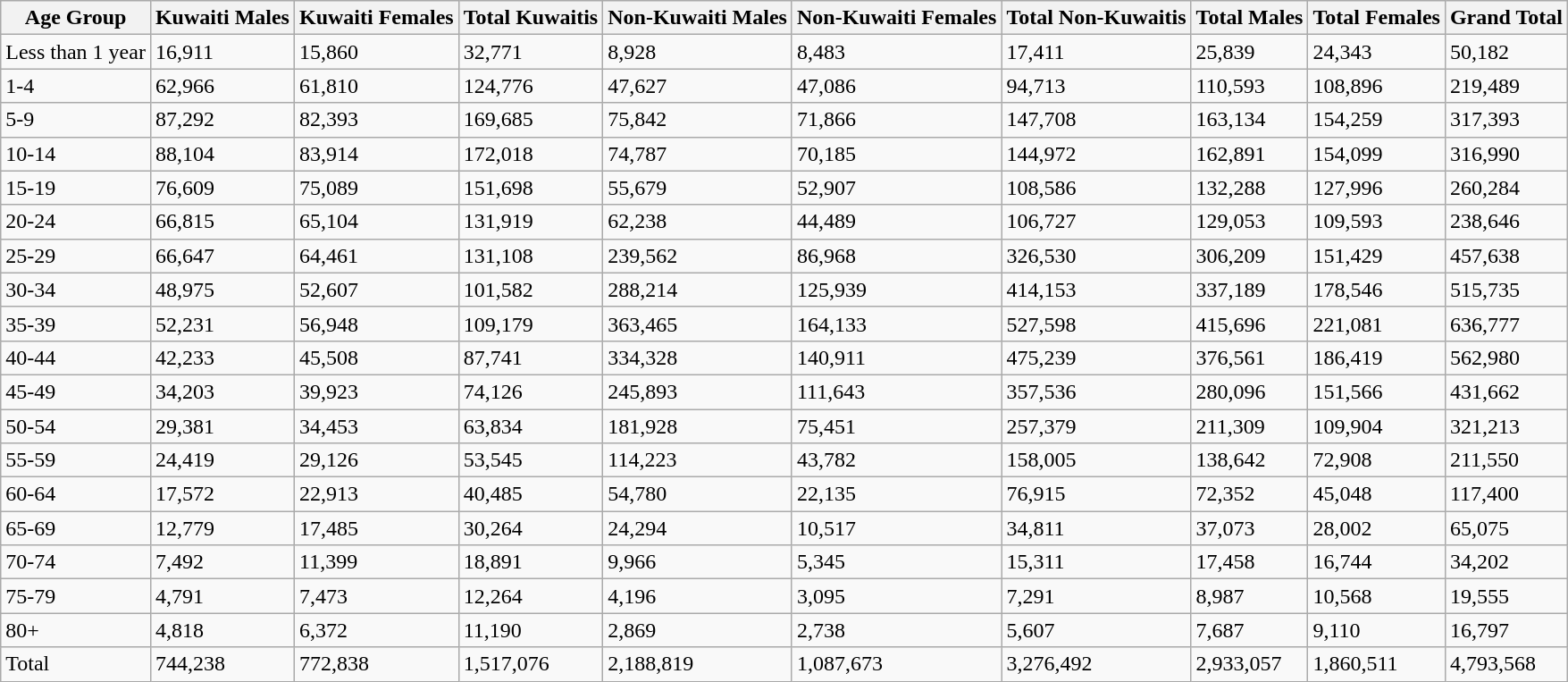<table class="wikitable classable sortable">
<tr>
<th>Age Group</th>
<th>Kuwaiti Males</th>
<th>Kuwaiti Females</th>
<th>Total Kuwaitis</th>
<th>Non-Kuwaiti Males</th>
<th>Non-Kuwaiti Females</th>
<th>Total Non-Kuwaitis</th>
<th>Total Males</th>
<th>Total Females</th>
<th>Grand Total</th>
</tr>
<tr>
<td>Less than 1 year</td>
<td>16,911</td>
<td>15,860</td>
<td>32,771</td>
<td>8,928</td>
<td>8,483</td>
<td>17,411</td>
<td>25,839</td>
<td>24,343</td>
<td>50,182</td>
</tr>
<tr>
<td>1-4</td>
<td>62,966</td>
<td>61,810</td>
<td>124,776</td>
<td>47,627</td>
<td>47,086</td>
<td>94,713</td>
<td>110,593</td>
<td>108,896</td>
<td>219,489</td>
</tr>
<tr>
<td>5-9</td>
<td>87,292</td>
<td>82,393</td>
<td>169,685</td>
<td>75,842</td>
<td>71,866</td>
<td>147,708</td>
<td>163,134</td>
<td>154,259</td>
<td>317,393</td>
</tr>
<tr>
<td>10-14</td>
<td>88,104</td>
<td>83,914</td>
<td>172,018</td>
<td>74,787</td>
<td>70,185</td>
<td>144,972</td>
<td>162,891</td>
<td>154,099</td>
<td>316,990</td>
</tr>
<tr>
<td>15-19</td>
<td>76,609</td>
<td>75,089</td>
<td>151,698</td>
<td>55,679</td>
<td>52,907</td>
<td>108,586</td>
<td>132,288</td>
<td>127,996</td>
<td>260,284</td>
</tr>
<tr>
<td>20-24</td>
<td>66,815</td>
<td>65,104</td>
<td>131,919</td>
<td>62,238</td>
<td>44,489</td>
<td>106,727</td>
<td>129,053</td>
<td>109,593</td>
<td>238,646</td>
</tr>
<tr>
<td>25-29</td>
<td>66,647</td>
<td>64,461</td>
<td>131,108</td>
<td>239,562</td>
<td>86,968</td>
<td>326,530</td>
<td>306,209</td>
<td>151,429</td>
<td>457,638</td>
</tr>
<tr>
<td>30-34</td>
<td>48,975</td>
<td>52,607</td>
<td>101,582</td>
<td>288,214</td>
<td>125,939</td>
<td>414,153</td>
<td>337,189</td>
<td>178,546</td>
<td>515,735</td>
</tr>
<tr>
<td>35-39</td>
<td>52,231</td>
<td>56,948</td>
<td>109,179</td>
<td>363,465</td>
<td>164,133</td>
<td>527,598</td>
<td>415,696</td>
<td>221,081</td>
<td>636,777</td>
</tr>
<tr>
<td>40-44</td>
<td>42,233</td>
<td>45,508</td>
<td>87,741</td>
<td>334,328</td>
<td>140,911</td>
<td>475,239</td>
<td>376,561</td>
<td>186,419</td>
<td>562,980</td>
</tr>
<tr>
<td>45-49</td>
<td>34,203</td>
<td>39,923</td>
<td>74,126</td>
<td>245,893</td>
<td>111,643</td>
<td>357,536</td>
<td>280,096</td>
<td>151,566</td>
<td>431,662</td>
</tr>
<tr>
<td>50-54</td>
<td>29,381</td>
<td>34,453</td>
<td>63,834</td>
<td>181,928</td>
<td>75,451</td>
<td>257,379</td>
<td>211,309</td>
<td>109,904</td>
<td>321,213</td>
</tr>
<tr>
<td>55-59</td>
<td>24,419</td>
<td>29,126</td>
<td>53,545</td>
<td>114,223</td>
<td>43,782</td>
<td>158,005</td>
<td>138,642</td>
<td>72,908</td>
<td>211,550</td>
</tr>
<tr>
<td>60-64</td>
<td>17,572</td>
<td>22,913</td>
<td>40,485</td>
<td>54,780</td>
<td>22,135</td>
<td>76,915</td>
<td>72,352</td>
<td>45,048</td>
<td>117,400</td>
</tr>
<tr>
<td>65-69</td>
<td>12,779</td>
<td>17,485</td>
<td>30,264</td>
<td>24,294</td>
<td>10,517</td>
<td>34,811</td>
<td>37,073</td>
<td>28,002</td>
<td>65,075</td>
</tr>
<tr>
<td>70-74</td>
<td>7,492</td>
<td>11,399</td>
<td>18,891</td>
<td>9,966</td>
<td>5,345</td>
<td>15,311</td>
<td>17,458</td>
<td>16,744</td>
<td>34,202</td>
</tr>
<tr>
<td>75-79</td>
<td>4,791</td>
<td>7,473</td>
<td>12,264</td>
<td>4,196</td>
<td>3,095</td>
<td>7,291</td>
<td>8,987</td>
<td>10,568</td>
<td>19,555</td>
</tr>
<tr>
<td>80+</td>
<td>4,818</td>
<td>6,372</td>
<td>11,190</td>
<td>2,869</td>
<td>2,738</td>
<td>5,607</td>
<td>7,687</td>
<td>9,110</td>
<td>16,797</td>
</tr>
<tr>
<td>Total</td>
<td>744,238</td>
<td>772,838</td>
<td>1,517,076</td>
<td>2,188,819</td>
<td>1,087,673</td>
<td>3,276,492</td>
<td>2,933,057</td>
<td>1,860,511</td>
<td>4,793,568</td>
</tr>
</table>
